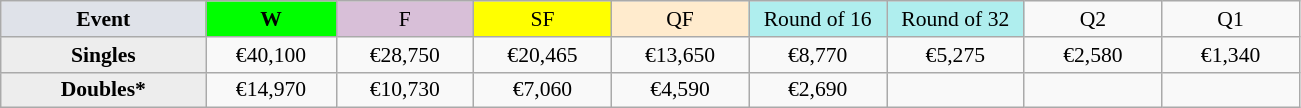<table class=wikitable style=font-size:90%;text-align:center>
<tr>
<td style="width:130px; background:#dfe2e9;"><strong>Event</strong></td>
<td style="width:80px; background:lime;"><strong>W</strong></td>
<td style="width:85px; background:thistle;">F</td>
<td style="width:85px; background:#ff0;">SF</td>
<td style="width:85px; background:#ffebcd;">QF</td>
<td style="width:85px; background:#afeeee;">Round of 16</td>
<td style="width:85px; background:#afeeee;">Round of 32</td>
<td width=85>Q2</td>
<td width=85>Q1</td>
</tr>
<tr>
<td style="background:#ededed;"><strong>Singles</strong></td>
<td>€40,100</td>
<td>€28,750</td>
<td>€20,465</td>
<td>€13,650</td>
<td>€8,770</td>
<td>€5,275</td>
<td>€2,580</td>
<td>€1,340</td>
</tr>
<tr>
<td style="background:#ededed;"><strong>Doubles*</strong></td>
<td>€14,970</td>
<td>€10,730</td>
<td>€7,060</td>
<td>€4,590</td>
<td>€2,690</td>
<td></td>
<td></td>
<td></td>
</tr>
</table>
